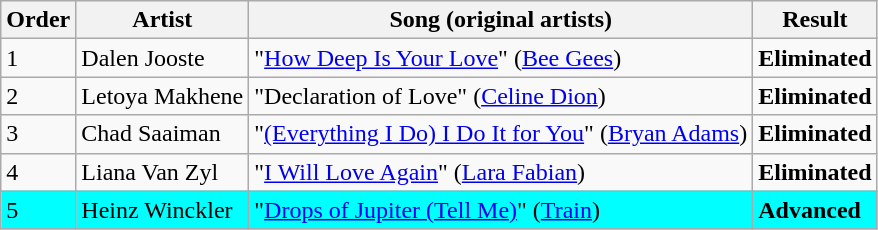<table class=wikitable>
<tr>
<th>Order</th>
<th>Artist</th>
<th>Song (original artists)</th>
<th>Result</th>
</tr>
<tr>
<td>1</td>
<td>Dalen Jooste</td>
<td>"<a href='#'>How Deep Is Your Love</a>" (<a href='#'>Bee Gees</a>)</td>
<td><strong>Eliminated</strong></td>
</tr>
<tr>
<td>2</td>
<td>Letoya Makhene</td>
<td>"Declaration of Love" (<a href='#'>Celine Dion</a>)</td>
<td><strong>Eliminated</strong></td>
</tr>
<tr>
<td>3</td>
<td>Chad Saaiman</td>
<td>"<a href='#'>(Everything I Do) I Do It for You</a>" (<a href='#'>Bryan Adams</a>)</td>
<td><strong>Eliminated</strong></td>
</tr>
<tr>
<td>4</td>
<td>Liana Van Zyl</td>
<td>"<a href='#'>I Will Love Again</a>" (<a href='#'>Lara Fabian</a>)</td>
<td><strong>Eliminated</strong></td>
</tr>
<tr style="background:cyan;">
<td>5</td>
<td>Heinz Winckler</td>
<td>"<a href='#'>Drops of Jupiter (Tell Me)</a>" (<a href='#'>Train</a>)</td>
<td><strong>Advanced</strong></td>
</tr>
</table>
